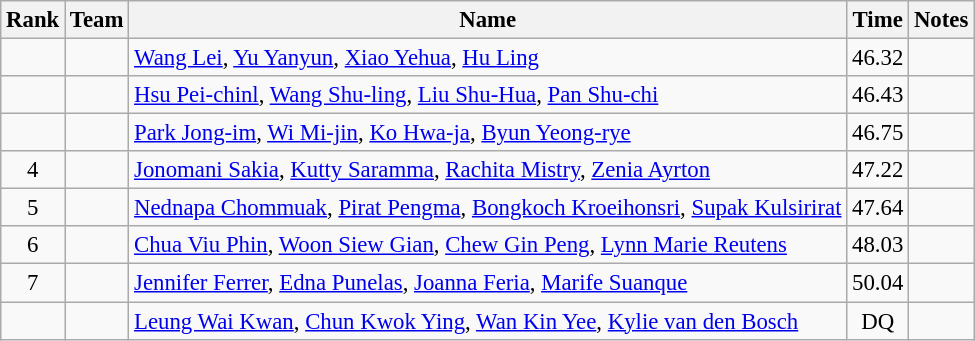<table class="wikitable sortable" style="text-align:center;font-size:95%">
<tr>
<th>Rank</th>
<th>Team</th>
<th>Name</th>
<th>Time</th>
<th>Notes</th>
</tr>
<tr>
<td></td>
<td align=left></td>
<td align=left><a href='#'>Wang Lei</a>, <a href='#'>Yu Yanyun</a>, <a href='#'>Xiao Yehua</a>, <a href='#'>Hu Ling</a></td>
<td>46.32</td>
<td></td>
</tr>
<tr>
<td></td>
<td align=left></td>
<td align=left><a href='#'>Hsu Pei-chinl</a>, <a href='#'>Wang Shu-ling</a>, <a href='#'>Liu Shu-Hua</a>, <a href='#'>Pan Shu-chi</a></td>
<td>46.43</td>
<td></td>
</tr>
<tr>
<td></td>
<td align=left></td>
<td align=left><a href='#'>Park Jong-im</a>, <a href='#'>Wi Mi-jin</a>, <a href='#'>Ko Hwa-ja</a>, <a href='#'>Byun Yeong-rye</a></td>
<td>46.75</td>
<td></td>
</tr>
<tr>
<td>4</td>
<td align=left></td>
<td align=left><a href='#'>Jonomani Sakia</a>, <a href='#'>Kutty Saramma</a>, <a href='#'>Rachita Mistry</a>, <a href='#'>Zenia Ayrton</a></td>
<td>47.22</td>
<td></td>
</tr>
<tr>
<td>5</td>
<td align=left></td>
<td align=left><a href='#'>Nednapa Chommuak</a>, <a href='#'>Pirat Pengma</a>, <a href='#'>Bongkoch Kroeihonsri</a>, <a href='#'>Supak Kulsirirat</a></td>
<td>47.64</td>
<td></td>
</tr>
<tr>
<td>6</td>
<td align=left></td>
<td align=left><a href='#'>Chua Viu Phin</a>, <a href='#'>Woon Siew Gian</a>, <a href='#'>Chew Gin Peng</a>, <a href='#'>Lynn Marie Reutens</a></td>
<td>48.03</td>
<td></td>
</tr>
<tr>
<td>7</td>
<td align=left></td>
<td align=left><a href='#'>Jennifer Ferrer</a>, <a href='#'>Edna Punelas</a>, <a href='#'>Joanna Feria</a>, <a href='#'>Marife Suanque</a></td>
<td>50.04</td>
<td></td>
</tr>
<tr>
<td></td>
<td align=left></td>
<td align=left><a href='#'>Leung Wai Kwan</a>, <a href='#'>Chun Kwok Ying</a>, <a href='#'>Wan Kin Yee</a>, <a href='#'>Kylie van den Bosch</a></td>
<td>DQ</td>
<td></td>
</tr>
</table>
